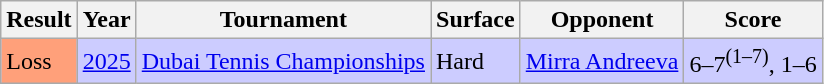<table class="wikitable">
<tr>
<th>Result</th>
<th>Year</th>
<th>Tournament</th>
<th>Surface</th>
<th>Opponent</th>
<th class="unsortable">Score</th>
</tr>
<tr style=background:#ccccff>
<td bgcolor=ffa07a>Loss</td>
<td><a href='#'>2025</a></td>
<td><a href='#'>Dubai Tennis Championships</a></td>
<td>Hard</td>
<td> <a href='#'>Mirra Andreeva</a></td>
<td>6–7<sup>(1–7)</sup>, 1–6</td>
</tr>
</table>
